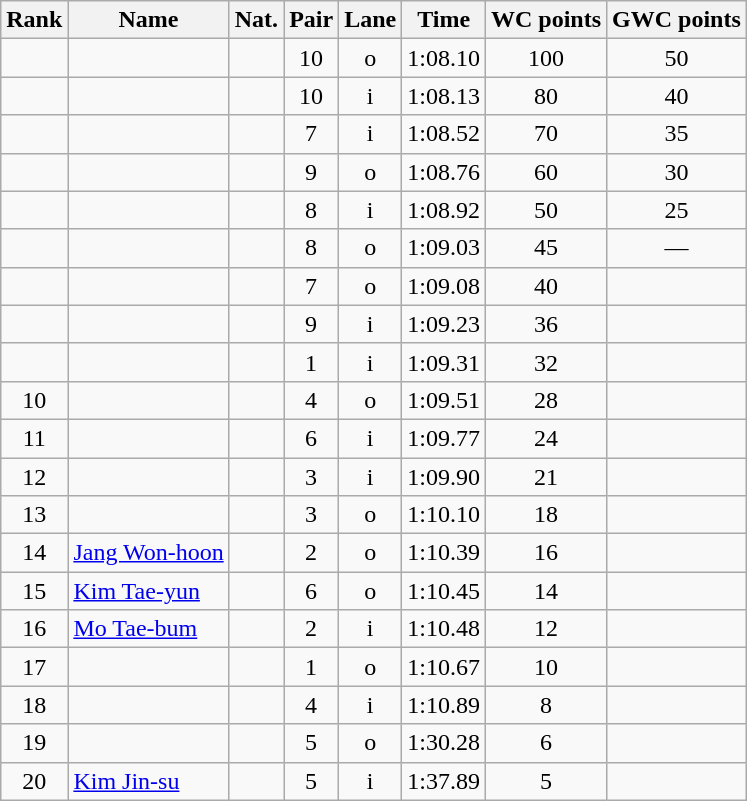<table class="wikitable sortable" style="text-align:center">
<tr>
<th>Rank</th>
<th>Name</th>
<th>Nat.</th>
<th>Pair</th>
<th>Lane</th>
<th>Time</th>
<th>WC points</th>
<th>GWC points</th>
</tr>
<tr>
<td></td>
<td align=left></td>
<td></td>
<td>10</td>
<td>o</td>
<td>1:08.10</td>
<td>100</td>
<td>50</td>
</tr>
<tr>
<td></td>
<td align=left></td>
<td></td>
<td>10</td>
<td>i</td>
<td>1:08.13</td>
<td>80</td>
<td>40</td>
</tr>
<tr>
<td></td>
<td align=left></td>
<td></td>
<td>7</td>
<td>i</td>
<td>1:08.52</td>
<td>70</td>
<td>35</td>
</tr>
<tr>
<td></td>
<td align=left></td>
<td></td>
<td>9</td>
<td>o</td>
<td>1:08.76</td>
<td>60</td>
<td>30</td>
</tr>
<tr>
<td></td>
<td align=left></td>
<td></td>
<td>8</td>
<td>i</td>
<td>1:08.92</td>
<td>50</td>
<td>25</td>
</tr>
<tr>
<td></td>
<td align=left></td>
<td></td>
<td>8</td>
<td>o</td>
<td>1:09.03</td>
<td>45</td>
<td>—</td>
</tr>
<tr>
<td></td>
<td align=left></td>
<td></td>
<td>7</td>
<td>o</td>
<td>1:09.08</td>
<td>40</td>
<td></td>
</tr>
<tr>
<td></td>
<td align=left></td>
<td></td>
<td>9</td>
<td>i</td>
<td>1:09.23</td>
<td>36</td>
<td></td>
</tr>
<tr>
<td></td>
<td align=left></td>
<td></td>
<td>1</td>
<td>i</td>
<td>1:09.31</td>
<td>32</td>
<td></td>
</tr>
<tr>
<td>10</td>
<td align=left></td>
<td></td>
<td>4</td>
<td>o</td>
<td>1:09.51</td>
<td>28</td>
<td></td>
</tr>
<tr>
<td>11</td>
<td align=left></td>
<td></td>
<td>6</td>
<td>i</td>
<td>1:09.77</td>
<td>24</td>
<td></td>
</tr>
<tr>
<td>12</td>
<td align=left></td>
<td></td>
<td>3</td>
<td>i</td>
<td>1:09.90</td>
<td>21</td>
<td></td>
</tr>
<tr>
<td>13</td>
<td align=left></td>
<td></td>
<td>3</td>
<td>o</td>
<td>1:10.10</td>
<td>18</td>
<td></td>
</tr>
<tr>
<td>14</td>
<td align=left><a href='#'>Jang Won-hoon</a></td>
<td></td>
<td>2</td>
<td>o</td>
<td>1:10.39</td>
<td>16</td>
<td></td>
</tr>
<tr>
<td>15</td>
<td align=left><a href='#'>Kim Tae-yun</a></td>
<td></td>
<td>6</td>
<td>o</td>
<td>1:10.45</td>
<td>14</td>
<td></td>
</tr>
<tr>
<td>16</td>
<td align=left><a href='#'>Mo Tae-bum</a></td>
<td></td>
<td>2</td>
<td>i</td>
<td>1:10.48</td>
<td>12</td>
<td></td>
</tr>
<tr>
<td>17</td>
<td align=left></td>
<td></td>
<td>1</td>
<td>o</td>
<td>1:10.67</td>
<td>10</td>
<td></td>
</tr>
<tr>
<td>18</td>
<td align=left></td>
<td></td>
<td>4</td>
<td>i</td>
<td>1:10.89</td>
<td>8</td>
<td></td>
</tr>
<tr>
<td>19</td>
<td align=left></td>
<td></td>
<td>5</td>
<td>o</td>
<td>1:30.28</td>
<td>6</td>
<td></td>
</tr>
<tr>
<td>20</td>
<td align=left><a href='#'>Kim Jin-su</a></td>
<td></td>
<td>5</td>
<td>i</td>
<td>1:37.89</td>
<td>5</td>
<td></td>
</tr>
</table>
